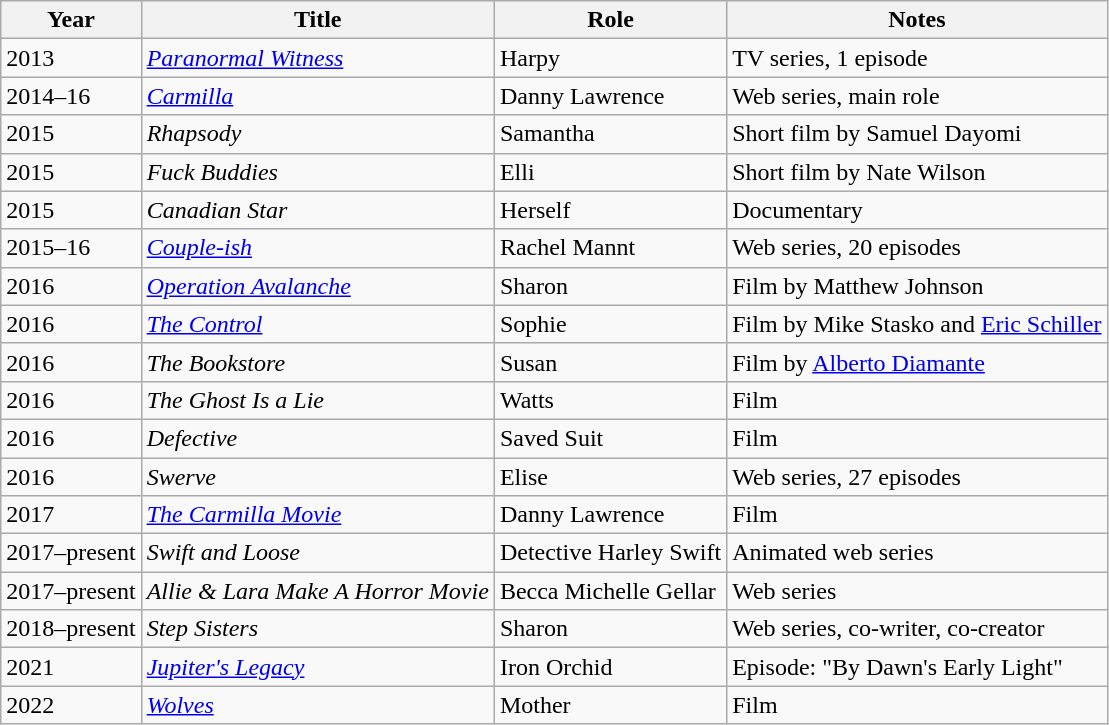<table class="wikitable sortable">
<tr>
<th>Year</th>
<th>Title</th>
<th>Role</th>
<th class="unsortable">Notes</th>
</tr>
<tr>
<td>2013</td>
<td><em><a href='#'>Paranormal Witness</a></em></td>
<td>Harpy</td>
<td>TV series, 1 episode</td>
</tr>
<tr>
<td>2014–16</td>
<td><em><a href='#'>Carmilla</a></em></td>
<td>Danny Lawrence</td>
<td>Web series, main role</td>
</tr>
<tr>
<td>2015</td>
<td><em>Rhapsody</em></td>
<td>Samantha</td>
<td>Short film by Samuel Dayomi</td>
</tr>
<tr>
<td>2015</td>
<td><em>Fuck Buddies</em></td>
<td>Elli</td>
<td>Short film by Nate Wilson</td>
</tr>
<tr>
<td>2015</td>
<td><em>Canadian Star</em></td>
<td>Herself</td>
<td>Documentary</td>
</tr>
<tr>
<td>2015–16</td>
<td><em><a href='#'>Couple-ish</a></em></td>
<td>Rachel Mannt</td>
<td>Web series, 20 episodes</td>
</tr>
<tr>
<td>2016</td>
<td><em><a href='#'>Operation Avalanche</a></em></td>
<td>Sharon</td>
<td>Film by Matthew Johnson</td>
</tr>
<tr>
<td>2016</td>
<td><em><a href='#'>The Control</a></em></td>
<td>Sophie</td>
<td>Film by Mike Stasko and <a href='#'>Eric Schiller</a></td>
</tr>
<tr>
<td>2016</td>
<td><em>The Bookstore</em></td>
<td>Susan</td>
<td>Film by <a href='#'>Alberto Diamante</a></td>
</tr>
<tr>
<td>2016</td>
<td><em>The Ghost Is a Lie</em></td>
<td>Watts</td>
<td>Film</td>
</tr>
<tr>
<td>2016</td>
<td><em>Defective </em></td>
<td>Saved Suit</td>
<td>Film</td>
</tr>
<tr>
<td>2016</td>
<td><em>Swerve</em></td>
<td>Elise</td>
<td>Web series, 27 episodes</td>
</tr>
<tr>
<td>2017</td>
<td><em><a href='#'>The Carmilla Movie</a></em></td>
<td>Danny Lawrence</td>
<td>Film</td>
</tr>
<tr>
<td>2017–present</td>
<td><em>Swift and Loose</em></td>
<td>Detective Harley Swift</td>
<td>Animated web series</td>
</tr>
<tr>
<td>2017–present</td>
<td><em>Allie & Lara Make A Horror Movie</em></td>
<td>Becca Michelle Gellar</td>
<td>Web series</td>
</tr>
<tr>
<td>2018–present</td>
<td><em>Step Sisters</em></td>
<td>Sharon</td>
<td>Web series, co-writer, co-creator</td>
</tr>
<tr>
<td>2021</td>
<td><em><a href='#'>Jupiter's Legacy</a></em></td>
<td>Iron Orchid</td>
<td>Episode: "By Dawn's Early Light"</td>
</tr>
<tr>
<td>2022</td>
<td><em><a href='#'>Wolves</a></em></td>
<td>Mother</td>
<td>Film</td>
</tr>
</table>
